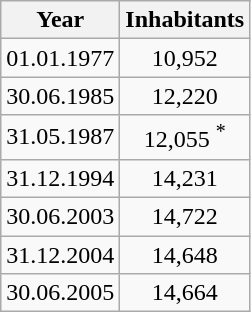<table class="wikitable">
<tr>
<th>Year</th>
<th>Inhabitants</th>
</tr>
<tr style="text-align:center;">
<td>01.01.1977</td>
<td>10,952</td>
</tr>
<tr style="text-align:center;">
<td>30.06.1985</td>
<td>12,220</td>
</tr>
<tr style="text-align:center;">
<td>31.05.1987</td>
<td>12,055 <sup>*</sup></td>
</tr>
<tr style="text-align:center;">
<td>31.12.1994</td>
<td>14,231</td>
</tr>
<tr style="text-align:center;">
<td>30.06.2003</td>
<td>14,722</td>
</tr>
<tr style="text-align:center;">
<td>31.12.2004</td>
<td>14,648</td>
</tr>
<tr style="text-align:center;">
<td>30.06.2005</td>
<td>14,664</td>
</tr>
</table>
